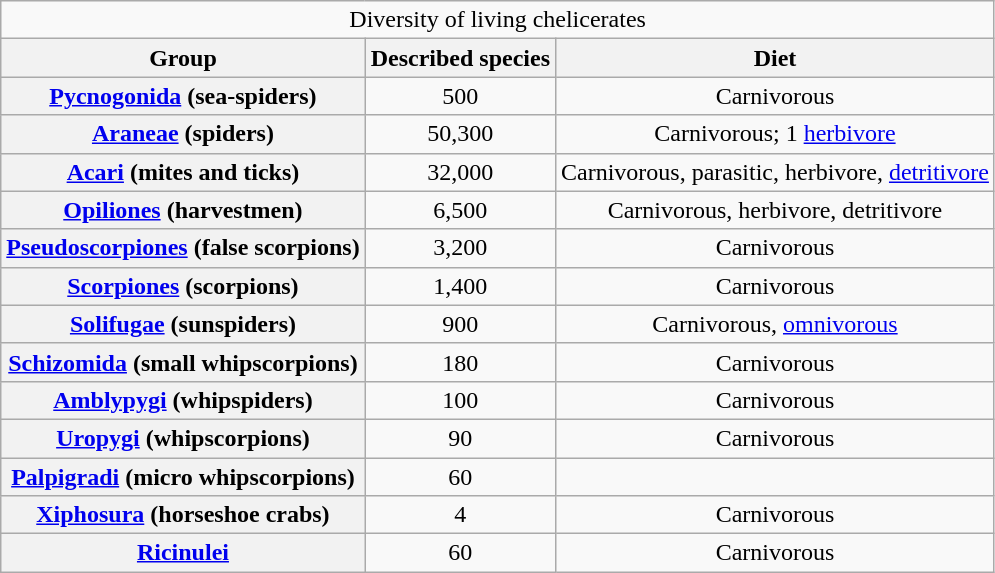<table class="wikitable" style="text-align:center">
<tr>
<td align="center" colspan="3">Diversity of living chelicerates</td>
</tr>
<tr>
<th>Group</th>
<th>Described species</th>
<th>Diet</th>
</tr>
<tr>
<th><a href='#'>Pycnogonida</a> (sea-spiders)</th>
<td>500 </td>
<td>Carnivorous</td>
</tr>
<tr>
<th><a href='#'>Araneae</a> (spiders)</th>
<td>50,300</td>
<td>Carnivorous; 1 <a href='#'>herbivore</a></td>
</tr>
<tr>
<th><a href='#'>Acari</a> (mites and ticks)</th>
<td>32,000</td>
<td>Carnivorous, parasitic, herbivore, <a href='#'>detritivore</a></td>
</tr>
<tr>
<th><a href='#'>Opiliones</a> (harvestmen)</th>
<td>6,500</td>
<td>Carnivorous, herbivore, detritivore</td>
</tr>
<tr>
<th><a href='#'>Pseudoscorpiones</a> (false scorpions)</th>
<td>3,200</td>
<td>Carnivorous</td>
</tr>
<tr>
<th><a href='#'>Scorpiones</a> (scorpions)</th>
<td>1,400</td>
<td>Carnivorous</td>
</tr>
<tr>
<th><a href='#'>Solifugae</a> (sunspiders)</th>
<td>900</td>
<td>Carnivorous, <a href='#'>omnivorous</a></td>
</tr>
<tr>
<th><a href='#'>Schizomida</a> (small whipscorpions)</th>
<td>180</td>
<td>Carnivorous</td>
</tr>
<tr>
<th><a href='#'>Amblypygi</a> (whipspiders)</th>
<td>100</td>
<td>Carnivorous</td>
</tr>
<tr>
<th><a href='#'>Uropygi</a> (whipscorpions)</th>
<td>90</td>
<td>Carnivorous</td>
</tr>
<tr>
<th><a href='#'>Palpigradi</a> (micro whipscorpions)</th>
<td>60</td>
<td> </td>
</tr>
<tr>
<th><a href='#'>Xiphosura</a> (horseshoe crabs)</th>
<td>4</td>
<td>Carnivorous</td>
</tr>
<tr>
<th><a href='#'>Ricinulei</a></th>
<td>60</td>
<td>Carnivorous</td>
</tr>
</table>
